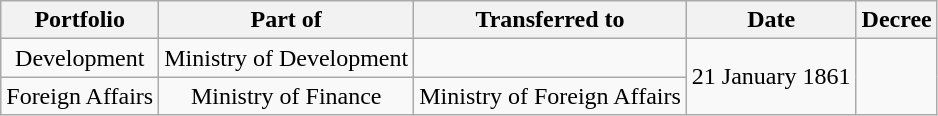<table class="wikitable" style="text-align:center;">
<tr>
<th>Portfolio</th>
<th>Part of</th>
<th>Transferred to</th>
<th>Date</th>
<th>Decree</th>
</tr>
<tr>
<td>Development</td>
<td>Ministry of Development</td>
<td></td>
<td rowspan=2>21 January 1861</td>
<td rowspan=2></td>
</tr>
<tr>
<td>Foreign Affairs</td>
<td>Ministry of Finance</td>
<td>Ministry of Foreign Affairs</td>
</tr>
</table>
